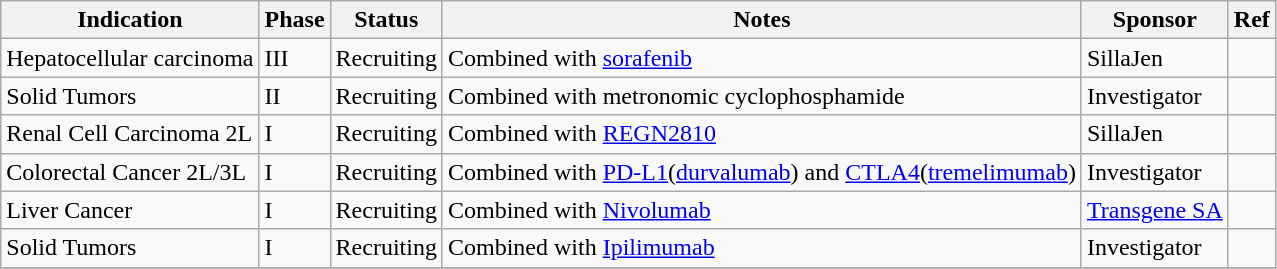<table class="wikitable">
<tr>
<th scope="col">Indication</th>
<th scope="col">Phase</th>
<th scope="col">Status</th>
<th scope="col">Notes</th>
<th>Sponsor</th>
<th scope="col">Ref</th>
</tr>
<tr>
<td>Hepatocellular carcinoma</td>
<td>III</td>
<td>Recruiting</td>
<td>Combined with <a href='#'>sorafenib</a></td>
<td>SillaJen</td>
<td></td>
</tr>
<tr>
<td>Solid Tumors</td>
<td>II</td>
<td>Recruiting</td>
<td>Combined with metronomic cyclophosphamide</td>
<td>Investigator</td>
<td></td>
</tr>
<tr>
<td>Renal Cell Carcinoma 2L</td>
<td>I</td>
<td>Recruiting</td>
<td>Combined with <a href='#'>REGN2810</a></td>
<td>SillaJen</td>
<td></td>
</tr>
<tr>
<td>Colorectal Cancer 2L/3L</td>
<td>I</td>
<td>Recruiting</td>
<td>Combined with <a href='#'>PD-L1</a>(<a href='#'>durvalumab</a>) and <a href='#'>CTLA4</a>(<a href='#'>tremelimumab</a>)</td>
<td>Investigator</td>
<td></td>
</tr>
<tr>
<td>Liver Cancer</td>
<td>I</td>
<td>Recruiting</td>
<td>Combined with <a href='#'>Nivolumab</a></td>
<td><a href='#'>Transgene SA</a></td>
<td></td>
</tr>
<tr>
<td>Solid Tumors</td>
<td>I</td>
<td>Recruiting</td>
<td>Combined with <a href='#'>Ipilimumab</a></td>
<td>Investigator</td>
<td></td>
</tr>
<tr>
</tr>
</table>
